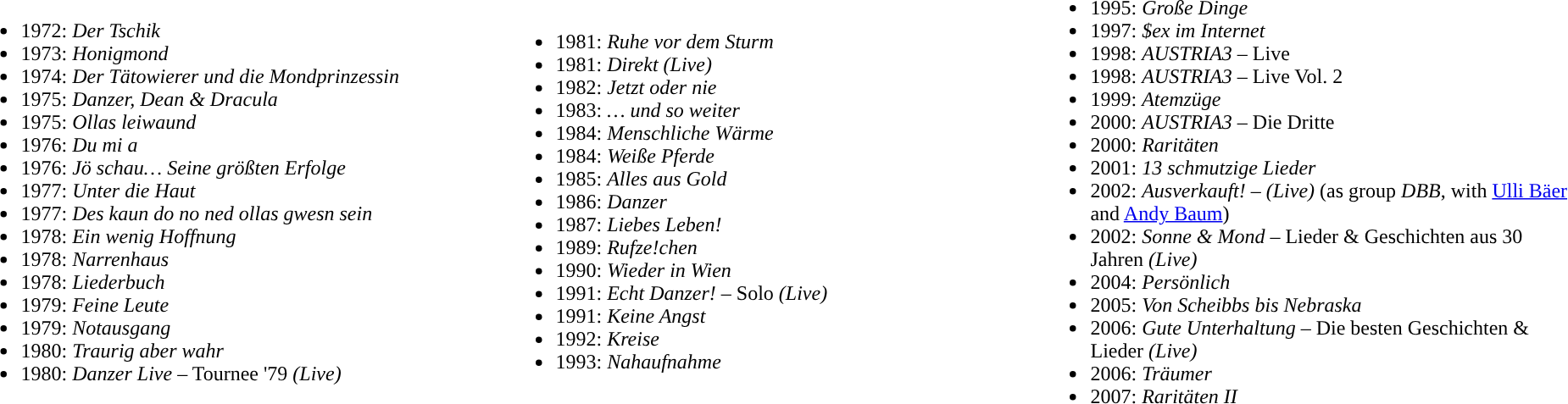<table width="100%" align="center|">
<tr>
<td width="33% valign="top"><br><ul><li>1972: <em>Der Tschik</em></li><li>1973: <em>Honigmond</em></li><li>1974: <em>Der Tätowierer und die Mondprinzessin</em></li><li>1975: <em>Danzer, Dean & Dracula</em></li><li>1975: <em>Ollas leiwaund</em></li><li>1976: <em>Du mi a</em></li><li>1976: <em>Jö schau… Seine größten Erfolge</em></li><li>1977: <em>Unter die Haut</em></li><li>1977: <em>Des kaun do no ned ollas gwesn sein</em></li><li>1978: <em>Ein wenig Hoffnung</em></li><li>1978: <em>Narrenhaus</em></li><li>1978: <em>Liederbuch</em></li><li>1979: <em>Feine Leute</em></li><li>1979: <em>Notausgang</em></li><li>1980: <em>Traurig aber wahr</em></li><li>1980: <em>Danzer Live</em> – Tournee '79 <em>(Live)</em></li></ul></td>
<td width="33% valign="top"><br><ul><li>1981: <em>Ruhe vor dem Sturm</em></li><li>1981: <em>Direkt</em> <em>(Live)</em></li><li>1982: <em>Jetzt oder nie</em></li><li>1983: <em>… und so weiter</em></li><li>1984: <em>Menschliche Wärme</em></li><li>1984: <em>Weiße Pferde</em></li><li>1985: <em>Alles aus Gold</em></li><li>1986: <em>Danzer</em></li><li>1987: <em>Liebes Leben!</em></li><li>1989: <em>Rufze!chen</em></li><li>1990: <em>Wieder in Wien</em></li><li>1991: <em>Echt Danzer!</em> – Solo <em>(Live)</em></li><li>1991: <em>Keine Angst</em></li><li>1992: <em>Kreise</em></li><li>1993: <em>Nahaufnahme</em></li></ul></td>
<td width="33% valign="top"><br><ul><li>1995: <em>Große Dinge</em></li><li>1997: <em>$ex im Internet</em></li><li>1998: <em>AUSTRIA3</em> – Live</li><li>1998: <em>AUSTRIA3</em> – Live Vol. 2</li><li>1999: <em>Atemzüge</em></li><li>2000: <em>AUSTRIA3</em> – Die Dritte</li><li>2000: <em>Raritäten</em></li><li>2001: <em>13 schmutzige Lieder</em></li><li>2002: <em>Ausverkauft!</em> – <em>(Live)</em> (as group <em>DBB</em>, with <a href='#'>Ulli Bäer</a> and <a href='#'>Andy Baum</a>)</li><li>2002: <em>Sonne & Mond</em> – Lieder & Geschichten aus 30 Jahren <em>(Live)</em></li><li>2004: <em>Persönlich</em></li><li>2005: <em>Von Scheibbs bis Nebraska</em></li><li>2006: <em>Gute Unterhaltung</em> – Die besten Geschichten & Lieder <em>(Live)</em></li><li>2006: <em>Träumer</em></li><li>2007: <em>Raritäten II</em></li></ul></td>
</tr>
</table>
